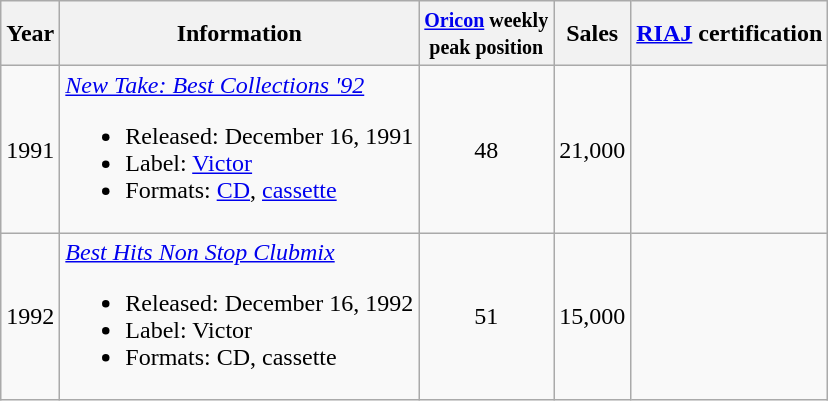<table class="wikitable">
<tr>
<th>Year</th>
<th>Information</th>
<th><small><a href='#'>Oricon</a> weekly<br>peak position</small></th>
<th>Sales<br></th>
<th><a href='#'>RIAJ</a> certification</th>
</tr>
<tr>
<td>1991</td>
<td><em><a href='#'>New Take: Best Collections '92</a></em><br><ul><li>Released: December 16, 1991</li><li>Label: <a href='#'>Victor</a></li><li>Formats: <a href='#'>CD</a>, <a href='#'>cassette</a></li></ul></td>
<td style="text-align:center;">48</td>
<td align="left">21,000</td>
<td align="left"></td>
</tr>
<tr>
<td>1992</td>
<td><em><a href='#'>Best Hits Non Stop Clubmix</a></em><br><ul><li>Released: December 16, 1992</li><li>Label: Victor</li><li>Formats: CD, cassette</li></ul></td>
<td style="text-align:center;">51</td>
<td align="left">15,000</td>
<td align="left"></td>
</tr>
</table>
